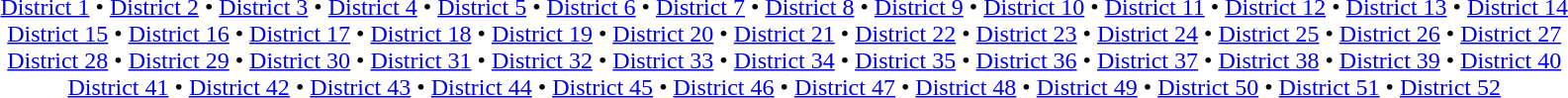<table id=toc class=toc summary=Contents>
<tr>
<td align=center><br><a href='#'>District 1</a> • <a href='#'>District 2</a> • <a href='#'>District 3</a> • <a href='#'>District 4</a> • <a href='#'>District 5</a> • <a href='#'>District 6</a> • <a href='#'>District 7</a> • <a href='#'>District 8</a> • <a href='#'>District 9</a> • <a href='#'>District 10</a> • <a href='#'>District 11</a> • <a href='#'>District 12</a> • <a href='#'>District 13</a> • <a href='#'>District 14</a><br><a href='#'>District 15</a> • <a href='#'>District 16</a> • <a href='#'>District 17</a> • <a href='#'>District 18</a> • <a href='#'>District 19</a> • <a href='#'>District 20</a> • <a href='#'>District 21</a> • <a href='#'>District 22</a> • <a href='#'>District 23</a> • <a href='#'>District 24</a> • <a href='#'>District 25</a> • <a href='#'>District 26</a> • <a href='#'>District 27</a><br><a href='#'>District 28</a> • <a href='#'>District 29</a> • <a href='#'>District 30</a> • <a href='#'>District 31</a> • <a href='#'>District 32</a> • <a href='#'>District 33</a> • <a href='#'>District 34</a> • <a href='#'>District 35</a> • <a href='#'>District 36</a> • <a href='#'>District 37</a> • <a href='#'>District 38</a> • <a href='#'>District 39</a> • <a href='#'>District 40</a><br><a href='#'>District 41</a> • <a href='#'>District 42</a> • <a href='#'>District 43</a> • <a href='#'>District 44</a> • <a href='#'>District 45</a> • <a href='#'>District 46</a> • <a href='#'>District 47</a> • <a href='#'>District 48</a> • <a href='#'>District 49</a> • <a href='#'>District 50</a> • <a href='#'>District 51</a> • <a href='#'>District 52</a> </td>
</tr>
</table>
